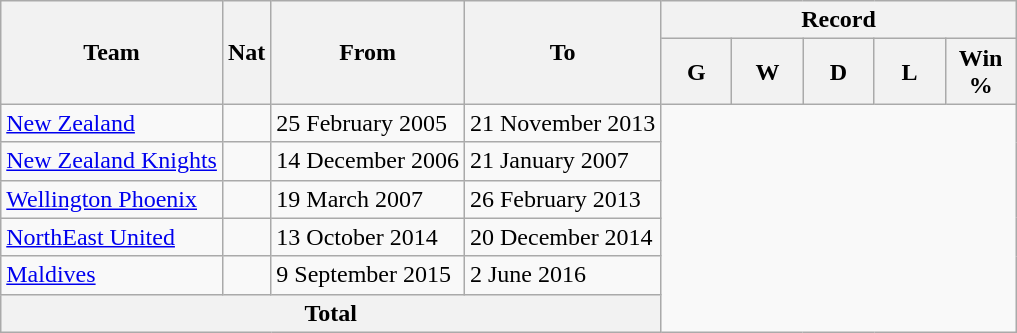<table class="wikitable" style="text-align: center">
<tr>
<th rowspan="2">Team</th>
<th rowspan="2">Nat</th>
<th rowspan="2">From</th>
<th rowspan="2">To</th>
<th colspan="5">Record</th>
</tr>
<tr>
<th width=40>G</th>
<th width=40>W</th>
<th width=40>D</th>
<th width=40>L</th>
<th width=40>Win %</th>
</tr>
<tr>
<td align=left><a href='#'>New Zealand</a></td>
<td></td>
<td align=left>25 February 2005</td>
<td align=left>21 November 2013<br></td>
</tr>
<tr>
<td align=left><a href='#'>New Zealand Knights</a></td>
<td></td>
<td align=left>14 December 2006</td>
<td align=left>21 January 2007<br></td>
</tr>
<tr>
<td align=left><a href='#'>Wellington Phoenix</a></td>
<td></td>
<td align=left>19 March 2007</td>
<td align=left>26 February 2013<br></td>
</tr>
<tr>
<td align=left><a href='#'>NorthEast United</a></td>
<td></td>
<td align=left>13 October 2014</td>
<td align=left>20 December 2014<br></td>
</tr>
<tr>
<td align=left><a href='#'>Maldives</a></td>
<td></td>
<td align=left>9 September 2015</td>
<td align=left>2 June 2016<br></td>
</tr>
<tr>
<th colspan="4">Total<br></th>
</tr>
</table>
